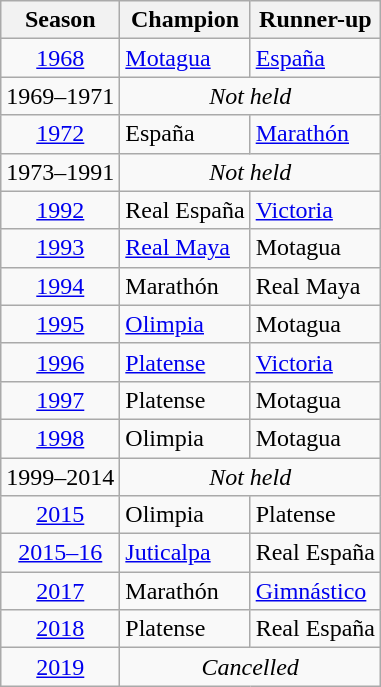<table class="wikitable">
<tr>
<th>Season</th>
<th>Champion</th>
<th>Runner-up</th>
</tr>
<tr>
<td align="center"><a href='#'>1968</a></td>
<td><a href='#'>Motagua</a></td>
<td><a href='#'>España</a></td>
</tr>
<tr>
<td align="center">1969–1971</td>
<td colspan=2 align="center"><em>Not held</em></td>
</tr>
<tr>
<td align="center"><a href='#'>1972</a></td>
<td>España</td>
<td><a href='#'>Marathón</a></td>
</tr>
<tr>
<td align="center">1973–1991</td>
<td colspan=2 align="center"><em>Not held</em></td>
</tr>
<tr>
<td align="center"><a href='#'>1992</a></td>
<td>Real España</td>
<td><a href='#'>Victoria</a></td>
</tr>
<tr>
<td align="center"><a href='#'>1993</a></td>
<td><a href='#'>Real Maya</a></td>
<td>Motagua</td>
</tr>
<tr>
<td align="center"><a href='#'>1994</a></td>
<td>Marathón</td>
<td>Real Maya</td>
</tr>
<tr>
<td align="center"><a href='#'>1995</a></td>
<td><a href='#'>Olimpia</a></td>
<td>Motagua</td>
</tr>
<tr>
<td align="center"><a href='#'>1996</a></td>
<td><a href='#'>Platense</a></td>
<td><a href='#'>Victoria</a></td>
</tr>
<tr>
<td align="center"><a href='#'>1997</a></td>
<td>Platense</td>
<td>Motagua</td>
</tr>
<tr>
<td align="center"><a href='#'>1998</a></td>
<td>Olimpia</td>
<td>Motagua</td>
</tr>
<tr>
<td align="center">1999–2014</td>
<td colspan=2 align="center"><em>Not held</em></td>
</tr>
<tr>
<td align="center"><a href='#'>2015</a></td>
<td>Olimpia</td>
<td>Platense</td>
</tr>
<tr>
<td align="center"><a href='#'>2015–16</a></td>
<td><a href='#'>Juticalpa</a></td>
<td>Real España</td>
</tr>
<tr>
<td align="center"><a href='#'>2017</a></td>
<td>Marathón</td>
<td><a href='#'>Gimnástico</a></td>
</tr>
<tr>
<td align="center"><a href='#'>2018</a></td>
<td>Platense</td>
<td>Real España</td>
</tr>
<tr>
<td align="center"><a href='#'>2019</a></td>
<td colspan=2 align=center><em>Cancelled</em></td>
</tr>
</table>
